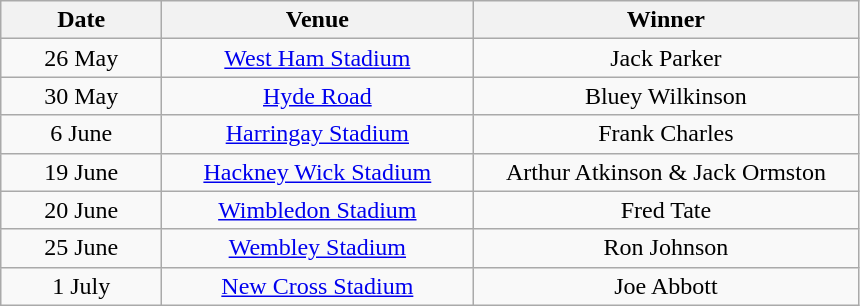<table class="wikitable" style="text-align:center">
<tr>
<th width=100>Date</th>
<th width=200>Venue</th>
<th width=250>Winner</th>
</tr>
<tr>
<td>26 May</td>
<td><a href='#'>West Ham Stadium</a></td>
<td>Jack Parker</td>
</tr>
<tr>
<td>30 May</td>
<td><a href='#'>Hyde Road</a></td>
<td>Bluey Wilkinson</td>
</tr>
<tr>
<td>6 June</td>
<td><a href='#'>Harringay Stadium</a></td>
<td>Frank Charles</td>
</tr>
<tr>
<td>19 June</td>
<td><a href='#'>Hackney Wick Stadium</a></td>
<td>Arthur Atkinson & Jack Ormston</td>
</tr>
<tr>
<td>20 June</td>
<td><a href='#'>Wimbledon Stadium</a></td>
<td>Fred Tate</td>
</tr>
<tr>
<td>25 June</td>
<td><a href='#'>Wembley Stadium</a></td>
<td>Ron Johnson</td>
</tr>
<tr>
<td>1 July</td>
<td><a href='#'>New Cross Stadium</a></td>
<td>Joe Abbott</td>
</tr>
</table>
